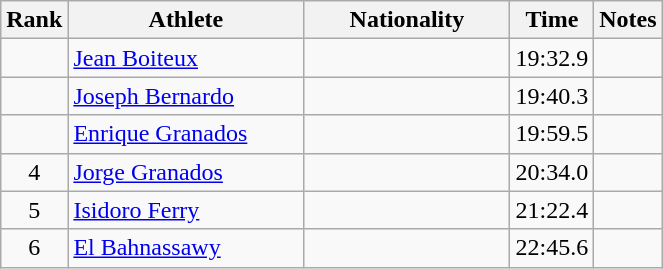<table class="wikitable sortable" style="text-align:center">
<tr>
<th width=30>Rank</th>
<th width=150>Athlete</th>
<th width=130>Nationality</th>
<th width=30>Time</th>
<th width=30>Notes</th>
</tr>
<tr>
<td></td>
<td align=left><a href='#'>Jean Boiteux</a></td>
<td align="left"></td>
<td>19:32.9</td>
<td></td>
</tr>
<tr>
<td></td>
<td align=left><a href='#'>Joseph Bernardo</a></td>
<td align="left"></td>
<td>19:40.3</td>
<td></td>
</tr>
<tr>
<td></td>
<td align=left><a href='#'>Enrique Granados</a></td>
<td align="left"></td>
<td>19:59.5</td>
<td></td>
</tr>
<tr>
<td>4</td>
<td align=left><a href='#'>Jorge Granados</a></td>
<td align="left"></td>
<td>20:34.0</td>
<td></td>
</tr>
<tr>
<td>5</td>
<td align=left><a href='#'>Isidoro Ferry</a></td>
<td align="left"></td>
<td>21:22.4</td>
<td></td>
</tr>
<tr>
<td>6</td>
<td align=left><a href='#'>El Bahnassawy</a></td>
<td align="left"></td>
<td>22:45.6</td>
<td></td>
</tr>
</table>
